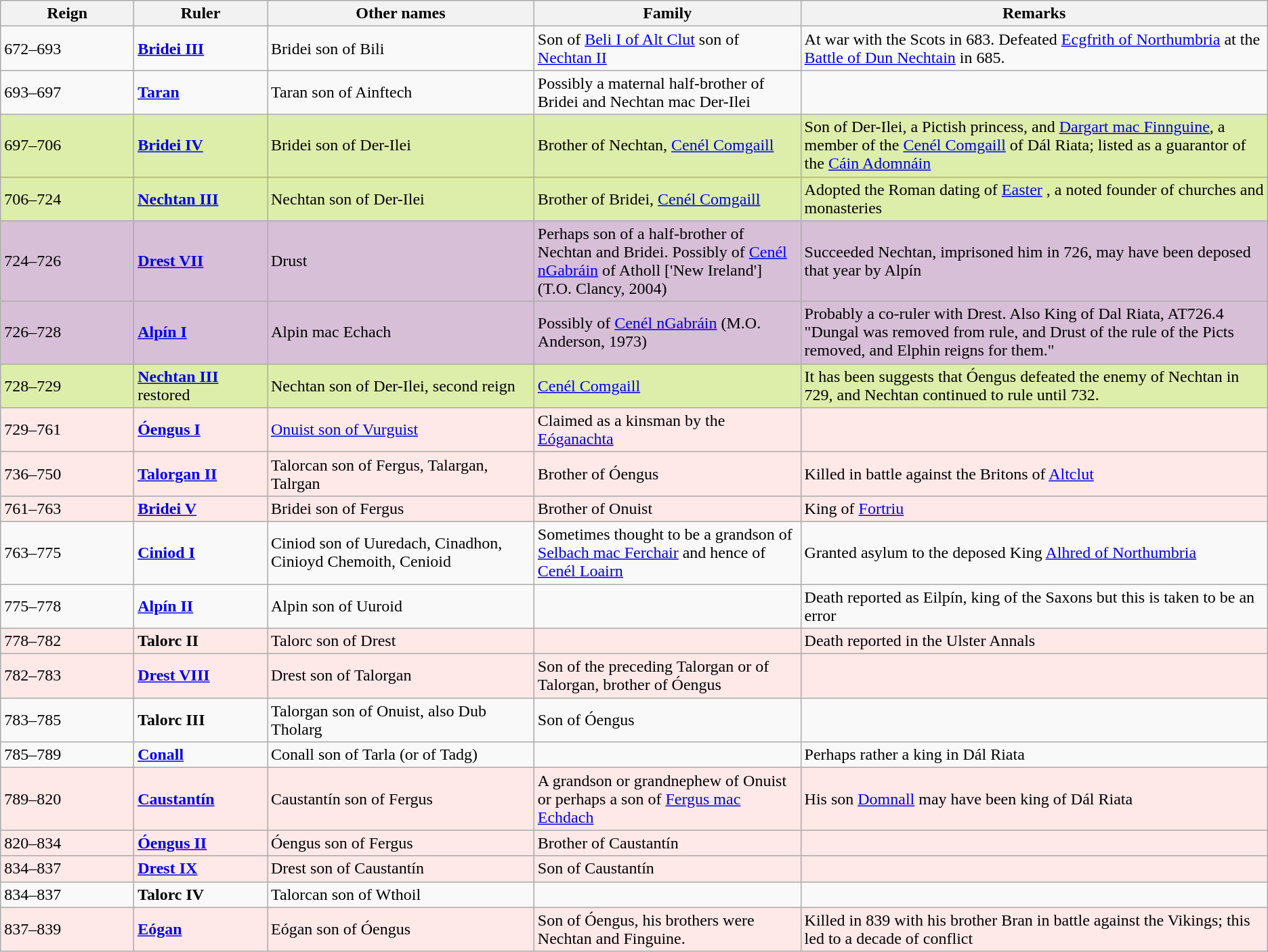<table class="wikitable">
<tr>
<th width="10%">Reign</th>
<th width="10%">Ruler</th>
<th width="20%">Other names</th>
<th width="20%">Family</th>
<th width="35%">Remarks</th>
</tr>
<tr>
<td>672–693</td>
<td><strong><a href='#'>Bridei III</a></strong></td>
<td>Bridei son of Bili</td>
<td>Son of <a href='#'>Beli I of Alt Clut</a> son of <a href='#'>Nechtan II</a></td>
<td>At war with the Scots in 683. Defeated <a href='#'>Ecgfrith of Northumbria</a> at the <a href='#'>Battle of Dun Nechtain</a> in 685.</td>
</tr>
<tr>
<td>693–697</td>
<td><strong><a href='#'>Taran</a></strong></td>
<td>Taran son of Ainftech</td>
<td>Possibly a maternal half-brother of Bridei and Nechtan mac Der-Ilei</td>
<td></td>
</tr>
<tr bgcolor="#DDEEAA">
<td>697–706</td>
<td><strong><a href='#'>Bridei IV</a></strong></td>
<td>Bridei son of Der-Ilei</td>
<td>Brother of Nechtan, <a href='#'>Cenél Comgaill</a></td>
<td>Son of Der-Ilei, a Pictish princess, and <a href='#'>Dargart mac Finnguine</a>, a member of the <a href='#'>Cenél Comgaill</a> of Dál Riata; listed as a guarantor of the <a href='#'>Cáin Adomnáin</a></td>
</tr>
<tr bgcolor="#DDEEAA">
<td>706–724</td>
<td><strong><a href='#'>Nechtan III</a></strong></td>
<td>Nechtan son of Der-Ilei</td>
<td>Brother of Bridei, <a href='#'>Cenél Comgaill</a></td>
<td>Adopted the Roman dating of <a href='#'>Easter</a> , a noted founder of churches and monasteries</td>
</tr>
<tr bgcolor="#D8BFD8">
<td>724–726</td>
<td><strong><a href='#'>Drest VII</a></strong></td>
<td>Drust</td>
<td>Perhaps son of a half-brother of Nechtan and Bridei. Possibly of <a href='#'>Cenél nGabráin</a> of Atholl ['New Ireland'] (T.O. Clancy, 2004)</td>
<td>Succeeded Nechtan, imprisoned him in 726, may have been deposed that year by Alpín</td>
</tr>
<tr bgcolor="#D8BFD8">
<td>726–728</td>
<td><strong><a href='#'>Alpín I</a></strong></td>
<td>Alpin mac Echach</td>
<td>Possibly of <a href='#'>Cenél nGabráin</a> (M.O. Anderson, 1973)</td>
<td>Probably a co-ruler with Drest. Also King of Dal Riata, AT726.4 "Dungal was removed from rule, and Drust of the rule of the Picts removed, and Elphin reigns for them."</td>
</tr>
<tr bgcolor="#DDEEAA">
<td>728–729</td>
<td><strong><a href='#'>Nechtan III</a></strong><br>restored</td>
<td>Nechtan son of Der-Ilei, second reign</td>
<td><a href='#'>Cenél Comgaill</a></td>
<td>It has been suggests that Óengus defeated the enemy of Nechtan in 729, and Nechtan continued to rule until 732.</td>
</tr>
<tr bgcolor="#FFE8E8">
<td>729–761</td>
<td><strong><a href='#'>Óengus I</a></strong></td>
<td><a href='#'>Onuist son of Vurguist</a></td>
<td>Claimed as a kinsman by the <a href='#'>Eóganachta</a></td>
<td></td>
</tr>
<tr bgcolor="#FFE8E8">
<td>736–750</td>
<td><strong><a href='#'>Talorgan II</a></strong></td>
<td>Talorcan son of Fergus, Talargan, Talrgan</td>
<td>Brother of Óengus</td>
<td>Killed in battle against the Britons of <a href='#'>Altclut</a></td>
</tr>
<tr bgcolor="#FFE8E8">
<td>761–763</td>
<td><strong><a href='#'>Bridei V</a></strong></td>
<td>Bridei son of Fergus</td>
<td>Brother of Onuist</td>
<td>King of <a href='#'>Fortriu</a></td>
</tr>
<tr>
<td>763–775</td>
<td><strong><a href='#'>Ciniod I</a></strong></td>
<td>Ciniod son of Uuredach, Cinadhon, Cinioyd Chemoith, Cenioid</td>
<td>Sometimes thought to be a grandson of <a href='#'>Selbach mac Ferchair</a> and hence of <a href='#'>Cenél Loairn</a></td>
<td>Granted asylum to the deposed King <a href='#'>Alhred of Northumbria</a></td>
</tr>
<tr>
<td>775–778</td>
<td><strong><a href='#'>Alpín II</a></strong></td>
<td>Alpin son of Uuroid</td>
<td></td>
<td>Death reported as Eilpín, king of the Saxons but this is taken to be an error</td>
</tr>
<tr bgcolor="#FFE8E8">
<td>778–782</td>
<td><strong>Talorc II</strong></td>
<td>Talorc son of Drest</td>
<td></td>
<td>Death reported in the Ulster Annals</td>
</tr>
<tr bgcolor="#FFE8E8">
<td>782–783</td>
<td><strong><a href='#'>Drest VIII</a></strong></td>
<td>Drest son of Talorgan</td>
<td>Son of the preceding Talorgan or of Talorgan, brother of Óengus</td>
<td></td>
</tr>
<tr>
<td>783–785</td>
<td><strong>Talorc III</strong></td>
<td>Talorgan son of Onuist, also Dub Tholarg</td>
<td>Son of Óengus</td>
<td></td>
</tr>
<tr>
<td>785–789</td>
<td><strong><a href='#'>Conall</a></strong></td>
<td>Conall son of Tarla (or of Tadg)</td>
<td></td>
<td>Perhaps rather a king in Dál Riata</td>
</tr>
<tr bgcolor="#FFE8E8">
<td>789–820</td>
<td><strong><a href='#'>Caustantín</a></strong></td>
<td>Caustantín son of Fergus</td>
<td>A grandson or grandnephew of Onuist or perhaps a son of <a href='#'>Fergus mac Echdach</a></td>
<td>His son <a href='#'>Domnall</a> may have been king of Dál Riata</td>
</tr>
<tr bgcolor="#FFE8E8">
<td>820–834</td>
<td><strong><a href='#'>Óengus II</a></strong></td>
<td>Óengus son of Fergus</td>
<td>Brother of Caustantín</td>
<td></td>
</tr>
<tr bgcolor="#FFE8E8">
<td>834–837</td>
<td><strong><a href='#'>Drest IX</a></strong></td>
<td>Drest son of Caustantín</td>
<td>Son of Caustantín</td>
<td></td>
</tr>
<tr>
<td>834–837</td>
<td><strong>Talorc IV</strong></td>
<td>Talorcan son of Wthoil</td>
<td></td>
<td></td>
</tr>
<tr bgcolor="#FFE8E8">
<td>837–839</td>
<td><strong><a href='#'>Eógan</a></strong></td>
<td>Eógan son of Óengus</td>
<td>Son of Óengus, his brothers were Nechtan and Finguine.</td>
<td>Killed in 839 with his brother Bran in battle against the Vikings; this led to a decade of conflict</td>
</tr>
</table>
